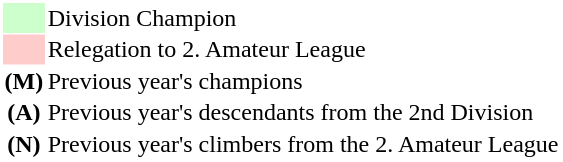<table style="border: 1px solid #ffffff; background-color: #ffffff" cellspacing="1" cellpadding="1">
<tr>
<td bgcolor="#ccffcc" width="20"></td>
<td>Division Champion</td>
</tr>
<tr>
<td bgcolor="#ffcccc"></td>
<td>Relegation to 2. Amateur League</td>
</tr>
<tr>
<th>(M)</th>
<td>Previous year's champions</td>
</tr>
<tr>
<th>(A)</th>
<td>Previous year's descendants from the 2nd Division</td>
</tr>
<tr>
<th>(N)</th>
<td>Previous year's climbers from the 2. Amateur League</td>
</tr>
</table>
